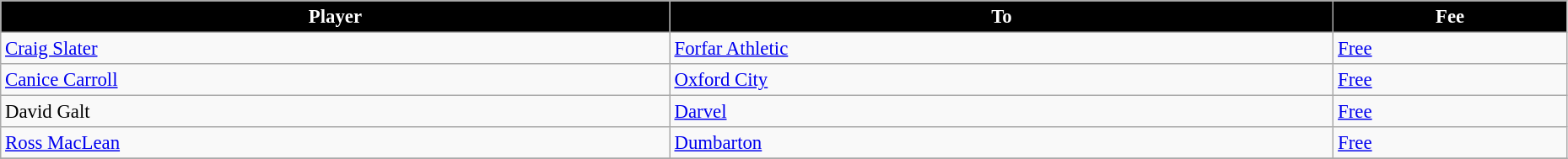<table class="wikitable" style="text-align:left; font-size:95%;width:98%;">
<tr>
<th style="background:black; color:white;">Player</th>
<th style="background:black; color:white;">To</th>
<th style="background:black; color:white;">Fee</th>
</tr>
<tr>
<td> <a href='#'>Craig Slater</a></td>
<td> <a href='#'>Forfar Athletic</a></td>
<td><a href='#'>Free</a></td>
</tr>
<tr>
<td> <a href='#'>Canice Carroll</a></td>
<td> <a href='#'>Oxford City</a></td>
<td><a href='#'>Free</a></td>
</tr>
<tr>
<td> David Galt</td>
<td> <a href='#'>Darvel</a></td>
<td><a href='#'>Free</a></td>
</tr>
<tr>
<td> <a href='#'>Ross MacLean</a></td>
<td> <a href='#'>Dumbarton</a></td>
<td><a href='#'>Free</a></td>
</tr>
<tr>
</tr>
</table>
